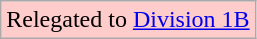<table class="wikitable">
<tr width=10px bgcolor="#ffcccc">
<td>Relegated to <a href='#'>Division 1B</a></td>
</tr>
</table>
